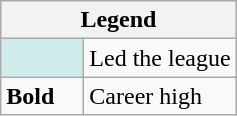<table class="wikitable mw-collapsible mw-collapsed">
<tr>
<th colspan="2">Legend</th>
</tr>
<tr>
<td style="background-color:#cfecec; width:3em;"></td>
<td>Led the league</td>
</tr>
<tr>
<td><strong>Bold</strong></td>
<td>Career high</td>
</tr>
</table>
